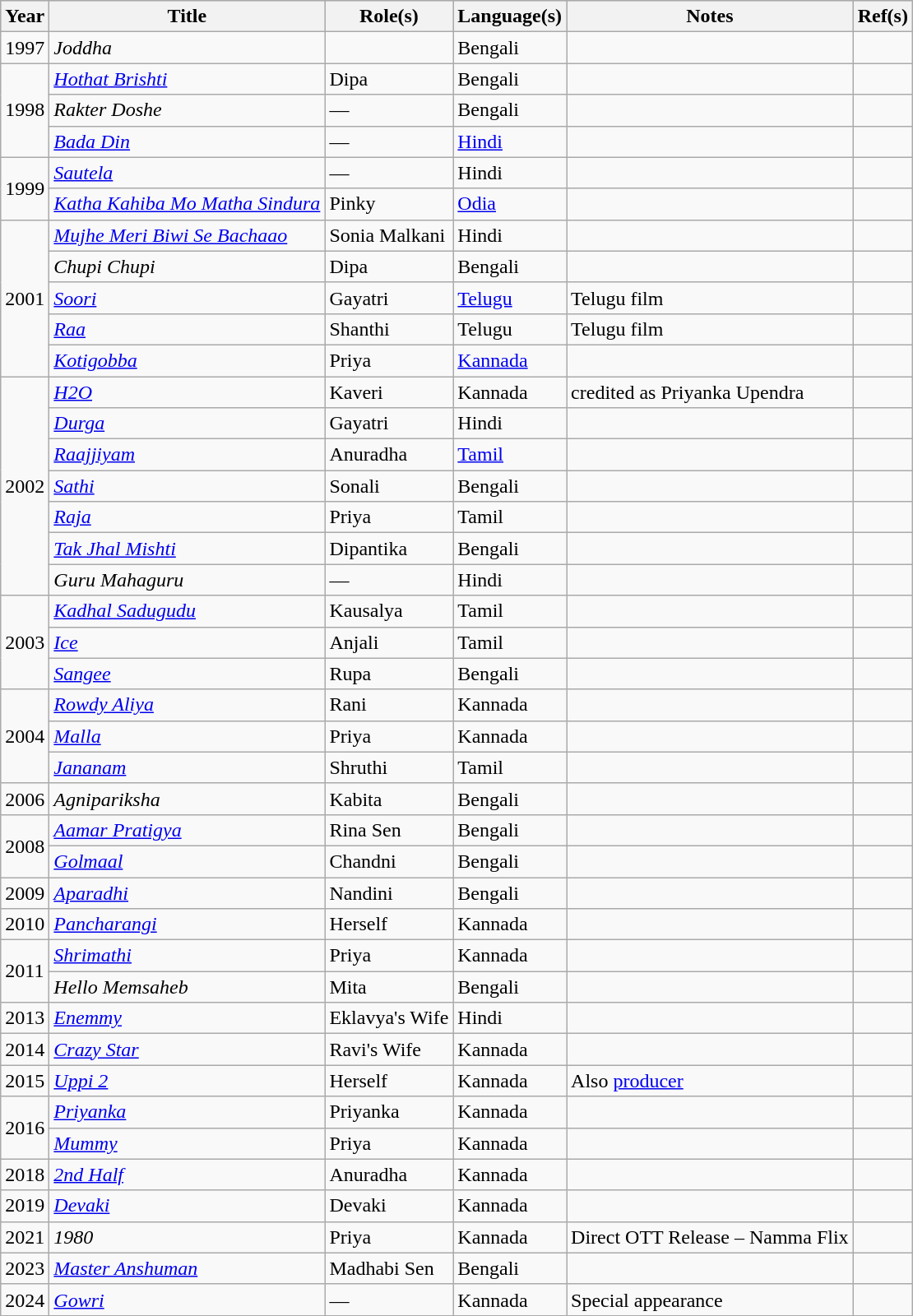<table class="wikitable sortable plainrowheaders">
<tr style="background:#ccc; text-align:center;">
<th scope="col">Year</th>
<th scope="col">Title</th>
<th scope="col">Role(s)</th>
<th scope="col">Language(s)</th>
<th scope="col" class="unsortable">Notes</th>
<th scope="col" class="unsortable">Ref(s)</th>
</tr>
<tr>
<td>1997</td>
<td><em>Joddha</em></td>
<td></td>
<td>Bengali</td>
<td></td>
<td style="text-align:center;"></td>
</tr>
<tr>
<td rowspan="3">1998</td>
<td><em><a href='#'>Hothat Brishti</a></em></td>
<td>Dipa</td>
<td>Bengali</td>
<td></td>
<td style="text-align:center;"></td>
</tr>
<tr>
<td><em>Rakter Doshe</em></td>
<td>—</td>
<td>Bengali</td>
<td></td>
<td style="text-align:center;"></td>
</tr>
<tr>
<td><em><a href='#'>Bada Din</a></em></td>
<td>—</td>
<td><a href='#'>Hindi</a></td>
<td></td>
<td></td>
</tr>
<tr>
<td rowspan="2">1999</td>
<td><em><a href='#'>Sautela</a></em></td>
<td>—</td>
<td>Hindi</td>
<td></td>
<td></td>
</tr>
<tr>
<td><em><a href='#'>Katha Kahiba Mo Matha Sindura</a></em></td>
<td>Pinky</td>
<td><a href='#'>Odia</a></td>
<td></td>
<td></td>
</tr>
<tr>
<td rowspan="5">2001</td>
<td><em><a href='#'>Mujhe Meri Biwi Se Bachaao</a></em></td>
<td>Sonia Malkani</td>
<td>Hindi</td>
<td></td>
<td style="text-align:center;"></td>
</tr>
<tr>
<td><em>Chupi Chupi</em></td>
<td>Dipa</td>
<td>Bengali</td>
<td></td>
<td style="text-align:center;"></td>
</tr>
<tr>
<td><em><a href='#'>Soori</a></em></td>
<td>Gayatri</td>
<td><a href='#'>Telugu</a></td>
<td>Telugu film</td>
<td style="text-align:center;"></td>
</tr>
<tr>
<td><em><a href='#'>Raa</a></em></td>
<td>Shanthi</td>
<td>Telugu</td>
<td>Telugu film</td>
<td style="text-align:center;"></td>
</tr>
<tr>
<td><em><a href='#'>Kotigobba</a></em></td>
<td>Priya</td>
<td><a href='#'>Kannada</a></td>
<td></td>
<td style="text-align:center;"></td>
</tr>
<tr>
<td rowspan="7">2002</td>
<td><em><a href='#'>H2O</a></em></td>
<td>Kaveri</td>
<td>Kannada</td>
<td>credited as Priyanka Upendra</td>
<td style="text-align:center;"></td>
</tr>
<tr>
<td><em><a href='#'>Durga</a></em></td>
<td>Gayatri</td>
<td>Hindi</td>
<td></td>
<td style="text-align:center;"></td>
</tr>
<tr>
<td><em><a href='#'>Raajjiyam</a></em></td>
<td>Anuradha</td>
<td><a href='#'>Tamil</a></td>
<td></td>
<td style="text-align:center;"></td>
</tr>
<tr>
<td><em><a href='#'>Sathi</a></em></td>
<td>Sonali</td>
<td>Bengali</td>
<td></td>
<td style="text-align:center;"></td>
</tr>
<tr>
<td><em><a href='#'>Raja</a></em></td>
<td>Priya</td>
<td>Tamil</td>
<td></td>
<td style="text-align:center;"></td>
</tr>
<tr>
<td><em><a href='#'>Tak Jhal Mishti</a></em></td>
<td>Dipantika</td>
<td>Bengali</td>
<td></td>
<td style="text-align:center;"></td>
</tr>
<tr>
<td><em>Guru Mahaguru</em></td>
<td>—</td>
<td>Hindi</td>
<td></td>
<td style="text-align:center;"></td>
</tr>
<tr>
<td rowspan="3">2003</td>
<td><em><a href='#'>Kadhal Sadugudu</a></em></td>
<td>Kausalya</td>
<td>Tamil</td>
<td></td>
<td style="text-align:center;"></td>
</tr>
<tr>
<td><em><a href='#'>Ice</a></em></td>
<td>Anjali</td>
<td>Tamil</td>
<td></td>
<td style="text-align:center;"></td>
</tr>
<tr>
<td><em><a href='#'>Sangee</a></em></td>
<td>Rupa</td>
<td>Bengali</td>
<td></td>
<td style="text-align:center;"></td>
</tr>
<tr>
<td rowspan="3">2004</td>
<td><em><a href='#'>Rowdy Aliya</a></em></td>
<td>Rani</td>
<td>Kannada</td>
<td></td>
<td style="text-align:center;"></td>
</tr>
<tr>
<td><em><a href='#'>Malla</a></em></td>
<td>Priya</td>
<td>Kannada</td>
<td></td>
<td style="text-align:center;"></td>
</tr>
<tr>
<td><em><a href='#'>Jananam</a></em></td>
<td>Shruthi</td>
<td>Tamil</td>
<td></td>
<td style="text-align:center;"></td>
</tr>
<tr>
<td>2006</td>
<td><em>Agnipariksha</em></td>
<td>Kabita</td>
<td>Bengali</td>
<td></td>
<td></td>
</tr>
<tr>
<td rowspan="2">2008</td>
<td><em><a href='#'>Aamar Pratigya</a></em></td>
<td>Rina Sen</td>
<td>Bengali</td>
<td></td>
<td style="text-align:center;"></td>
</tr>
<tr>
<td><em><a href='#'>Golmaal</a></em></td>
<td>Chandni</td>
<td>Bengali</td>
<td></td>
<td style="text-align:center;"></td>
</tr>
<tr>
<td>2009</td>
<td><em><a href='#'>Aparadhi</a></em></td>
<td>Nandini</td>
<td>Bengali</td>
<td></td>
<td style="text-align:center;"></td>
</tr>
<tr>
<td>2010</td>
<td><em><a href='#'>Pancharangi</a></em></td>
<td>Herself</td>
<td>Kannada</td>
<td></td>
<td style="text-align:center;"></td>
</tr>
<tr>
<td rowspan="2">2011</td>
<td><em><a href='#'>Shrimathi</a></em></td>
<td>Priya</td>
<td>Kannada</td>
<td></td>
<td style="text-align:center;"></td>
</tr>
<tr>
<td><em>Hello Memsaheb</em></td>
<td>Mita</td>
<td>Bengali</td>
<td></td>
<td style="text-align:center;"></td>
</tr>
<tr>
<td>2013</td>
<td><em><a href='#'>Enemmy</a></em></td>
<td>Eklavya's Wife</td>
<td>Hindi</td>
<td></td>
<td></td>
</tr>
<tr>
<td>2014</td>
<td><em><a href='#'>Crazy Star</a></em></td>
<td>Ravi's Wife</td>
<td>Kannada</td>
<td></td>
<td></td>
</tr>
<tr>
<td>2015</td>
<td><em><a href='#'>Uppi 2</a></em></td>
<td>Herself</td>
<td>Kannada</td>
<td>Also <a href='#'>producer</a></td>
<td></td>
</tr>
<tr>
<td rowspan="2">2016</td>
<td><em><a href='#'>Priyanka</a></em></td>
<td>Priyanka</td>
<td>Kannada</td>
<td></td>
<td></td>
</tr>
<tr>
<td><em><a href='#'>Mummy</a></em></td>
<td>Priya</td>
<td>Kannada</td>
<td></td>
<td></td>
</tr>
<tr>
<td>2018</td>
<td><em><a href='#'>2nd Half</a></em></td>
<td>Anuradha</td>
<td>Kannada</td>
<td></td>
<td></td>
</tr>
<tr>
<td>2019</td>
<td><em><a href='#'>Devaki</a></em></td>
<td>Devaki</td>
<td>Kannada</td>
<td></td>
<td></td>
</tr>
<tr>
<td>2021</td>
<td><em>1980</em></td>
<td>Priya</td>
<td>Kannada</td>
<td>Direct OTT Release – Namma Flix</td>
<td></td>
</tr>
<tr>
<td>2023</td>
<td><em><a href='#'>Master Anshuman</a></em></td>
<td>Madhabi Sen</td>
<td>Bengali</td>
<td></td>
<td style="text-align:center;"></td>
</tr>
<tr>
<td>2024</td>
<td><em><a href='#'>Gowri</a></em></td>
<td>—</td>
<td>Kannada</td>
<td>Special appearance</td>
<td style="text-align:center;"></td>
</tr>
<tr>
</tr>
</table>
